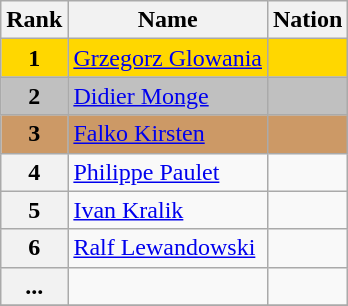<table class="wikitable">
<tr>
<th>Rank</th>
<th>Name</th>
<th>Nation</th>
</tr>
<tr bgcolor="gold">
<td align="center"><strong>1</strong></td>
<td><a href='#'>Grzegorz Glowania</a></td>
<td></td>
</tr>
<tr bgcolor="silver">
<td align="center"><strong>2</strong></td>
<td><a href='#'>Didier Monge</a></td>
<td></td>
</tr>
<tr bgcolor="cc9966">
<td align="center"><strong>3</strong></td>
<td><a href='#'>Falko Kirsten</a></td>
<td></td>
</tr>
<tr>
<th>4</th>
<td><a href='#'>Philippe Paulet</a></td>
<td></td>
</tr>
<tr>
<th>5</th>
<td><a href='#'>Ivan Kralik</a></td>
<td></td>
</tr>
<tr>
<th>6</th>
<td><a href='#'>Ralf Lewandowski</a></td>
<td></td>
</tr>
<tr>
<th>...</th>
<td></td>
<td></td>
</tr>
<tr>
</tr>
</table>
